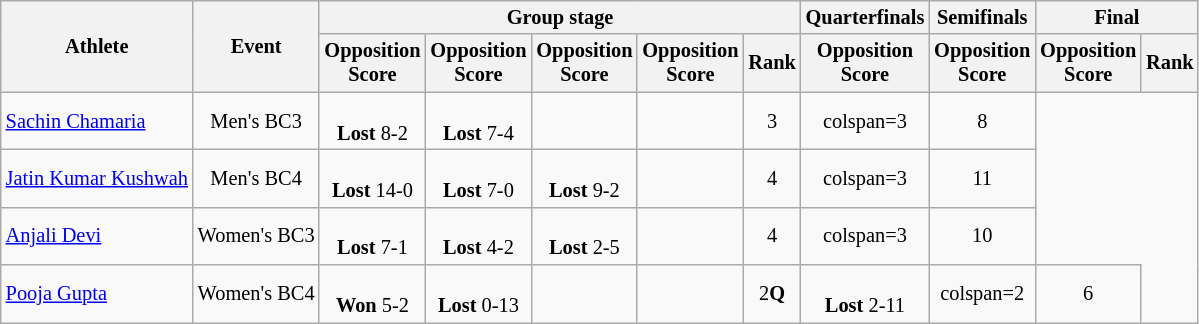<table class="wikitable" style="text-align:center; font-size:85%">
<tr>
<th rowspan="2">Athlete</th>
<th rowspan="2">Event</th>
<th colspan="5">Group stage</th>
<th>Quarterfinals</th>
<th>Semifinals</th>
<th colspan="2">Final</th>
</tr>
<tr>
<th>Opposition<br>Score</th>
<th>Opposition<br>Score</th>
<th>Opposition<br>Score</th>
<th>Opposition<br>Score</th>
<th>Rank</th>
<th>Opposition<br>Score</th>
<th>Opposition<br>Score</th>
<th>Opposition<br>Score</th>
<th>Rank</th>
</tr>
<tr>
<td align="left"><a href='#'>Sachin Chamaria</a></td>
<td>Men's BC3</td>
<td><br><strong>Lost</strong> 8-2</td>
<td><br><strong>Lost</strong> 7-4</td>
<td></td>
<td></td>
<td>3</td>
<td>colspan=3 </td>
<td>8</td>
</tr>
<tr>
<td align="left"><a href='#'>Jatin Kumar Kushwah</a></td>
<td>Men's BC4</td>
<td><br><strong>Lost</strong> 14-0</td>
<td><br><strong>Lost</strong> 7-0</td>
<td><br><strong>Lost</strong> 9-2</td>
<td></td>
<td>4</td>
<td>colspan=3 </td>
<td>11</td>
</tr>
<tr>
<td align="left"><a href='#'>Anjali Devi</a></td>
<td>Women's BC3</td>
<td><br><strong>Lost</strong> 7-1</td>
<td><br><strong>Lost</strong> 4-2</td>
<td><br><strong>Lost</strong> 2-5</td>
<td></td>
<td>4</td>
<td>colspan=3 </td>
<td>10</td>
</tr>
<tr>
<td align="left"><a href='#'>Pooja Gupta</a></td>
<td>Women's BC4</td>
<td><br><strong>Won</strong> 5-2</td>
<td><br><strong>Lost</strong> 0-13</td>
<td></td>
<td></td>
<td>2<strong>Q</strong></td>
<td><br><strong>Lost</strong> 2-11</td>
<td>colspan=2 </td>
<td>6</td>
</tr>
</table>
